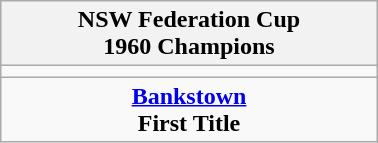<table class="wikitable" style="text-align: center; margin: 0 auto; width: 20%">
<tr>
<th>NSW Federation Cup<br>1960 Champions</th>
</tr>
<tr>
<td></td>
</tr>
<tr>
<td><strong><a href='#'>Bankstown</a></strong><br><strong>First Title</strong></td>
</tr>
</table>
